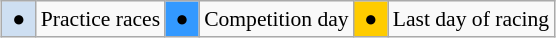<table class="wikitable" style="margin:0.5em auto; font-size:90%;position:relative;">
<tr>
<td bgcolor=#cedff2 align=center> ● </td>
<td>Practice races</td>
<td bgcolor=#3399ff align=center> ● </td>
<td>Competition day</td>
<td bgcolor=#ffcc00 align=center> ● </td>
<td>Last day of racing</td>
</tr>
</table>
